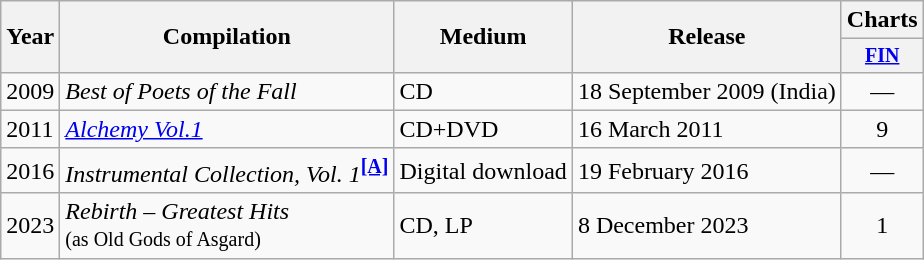<table class="wikitable">
<tr>
<th rowspan="2">Year</th>
<th rowspan="2">Compilation</th>
<th rowspan="2">Medium</th>
<th rowspan="2">Release</th>
<th>Charts</th>
</tr>
<tr style="font-size:smaller;">
<th style="width:40px;"><a href='#'>FIN</a><br></th>
</tr>
<tr>
<td>2009</td>
<td><em>Best of Poets of the Fall</em></td>
<td>CD</td>
<td>18 September 2009 (India)</td>
<td style="text-align:center;">—</td>
</tr>
<tr>
<td>2011</td>
<td><em><a href='#'>Alchemy Vol.1</a></em></td>
<td>CD+DVD</td>
<td>16 March 2011</td>
<td style="text-align:center;">9</td>
</tr>
<tr>
<td>2016</td>
<td><em>Instrumental Collection, Vol. 1</em><sup><span></span><a href='#'><strong>[A]</strong></a></sup></td>
<td>Digital download</td>
<td>19 February 2016</td>
<td style="text-align:center;">—</td>
</tr>
<tr>
<td>2023</td>
<td><em>Rebirth – Greatest Hits</em><br><small>(as Old Gods of Asgard)</small></td>
<td>CD, LP</td>
<td>8 December 2023</td>
<td style="text-align:center;">1<br></td>
</tr>
</table>
